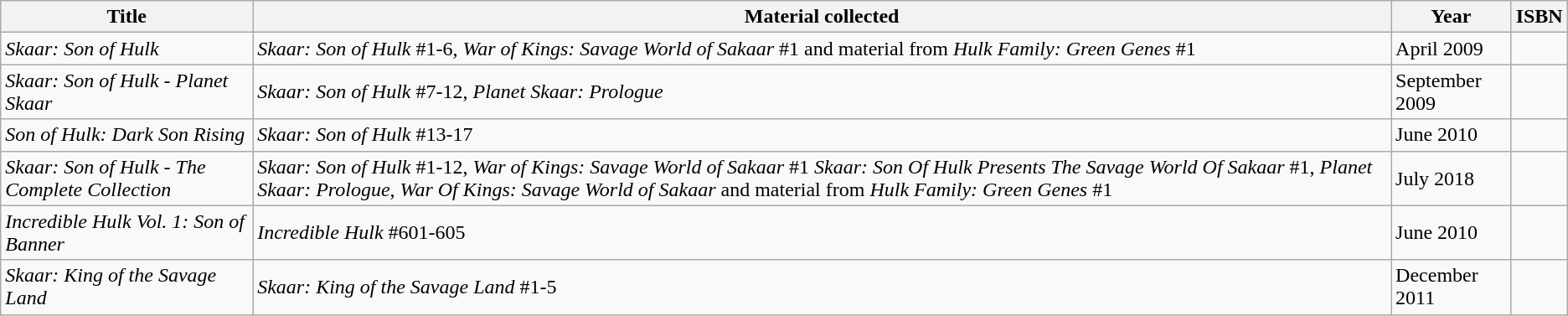<table class="wikitable sortable">
<tr>
<th>Title</th>
<th>Material collected</th>
<th>Year</th>
<th>ISBN</th>
</tr>
<tr>
<td><em>Skaar: Son of Hulk</em></td>
<td><em>Skaar: Son of Hulk</em> #1-6, <em>War of Kings: Savage World of Sakaar</em> #1 and material from <em>Hulk Family: Green Genes</em> #1</td>
<td>April 2009</td>
<td></td>
</tr>
<tr>
<td><em>Skaar: Son of Hulk - Planet Skaar</em></td>
<td><em>Skaar: Son of Hulk</em> #7-12, <em>Planet Skaar: Prologue</em></td>
<td>September 2009</td>
<td></td>
</tr>
<tr>
<td><em>Son of Hulk: Dark Son Rising</em></td>
<td><em>Skaar: Son of Hulk</em> #13-17</td>
<td>June 2010</td>
<td></td>
</tr>
<tr>
<td><em>Skaar: Son of Hulk - The Complete Collection</em></td>
<td><em>Skaar: Son of Hulk</em> #1-12, <em>War of Kings: Savage World of Sakaar</em> #1 <em>Skaar: Son Of Hulk Presents The Savage World Of Sakaar</em> #1, <em>Planet Skaar: Prologue</em>, <em>War Of Kings: Savage World of Sakaar</em> and material from <em>Hulk Family: Green Genes</em> #1</td>
<td>July 2018</td>
<td></td>
</tr>
<tr>
<td><em>Incredible Hulk Vol. 1: Son of Banner</em></td>
<td><em>Incredible Hulk</em> #601-605</td>
<td>June 2010</td>
<td></td>
</tr>
<tr>
<td><em>Skaar: King of the Savage Land</em></td>
<td><em>Skaar: King of the Savage Land</em> #1-5</td>
<td>December 2011</td>
<td></td>
</tr>
</table>
